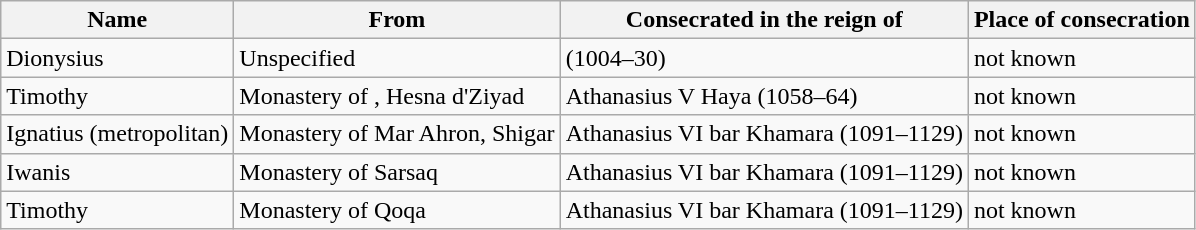<table class="wikitable">
<tr>
<th>Name</th>
<th>From</th>
<th>Consecrated in the reign of</th>
<th>Place of consecration</th>
</tr>
<tr>
<td>Dionysius</td>
<td>Unspecified</td>
<td> (1004–30)</td>
<td>not known</td>
</tr>
<tr>
<td>Timothy</td>
<td>Monastery of , Hesna d'Ziyad</td>
<td>Athanasius V Haya (1058–64)</td>
<td>not known</td>
</tr>
<tr>
<td>Ignatius (metropolitan)</td>
<td>Monastery of Mar Ahron, Shigar</td>
<td>Athanasius VI bar Khamara (1091–1129)</td>
<td>not known</td>
</tr>
<tr>
<td>Iwanis</td>
<td>Monastery of Sarsaq</td>
<td>Athanasius VI bar Khamara (1091–1129)</td>
<td>not known</td>
</tr>
<tr>
<td>Timothy</td>
<td>Monastery of Qoqa</td>
<td>Athanasius VI bar Khamara (1091–1129)</td>
<td>not known</td>
</tr>
</table>
